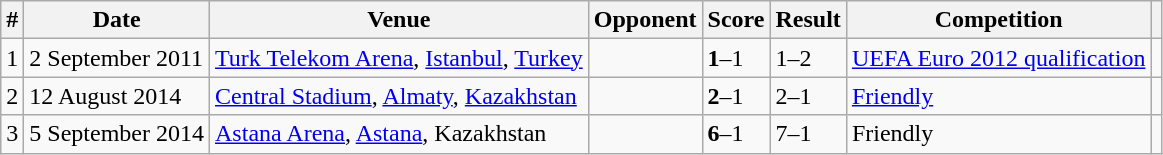<table class="wikitable">
<tr>
<th>#</th>
<th>Date</th>
<th>Venue</th>
<th>Opponent</th>
<th>Score</th>
<th>Result</th>
<th>Competition</th>
<th></th>
</tr>
<tr>
<td align=center>1</td>
<td>2 September 2011</td>
<td><a href='#'>Turk Telekom Arena</a>, <a href='#'>Istanbul</a>, <a href='#'>Turkey</a></td>
<td></td>
<td><strong>1</strong>–1</td>
<td>1–2</td>
<td><a href='#'>UEFA Euro 2012 qualification</a></td>
<td></td>
</tr>
<tr>
<td align=center>2</td>
<td>12 August 2014</td>
<td><a href='#'>Central Stadium</a>, <a href='#'>Almaty</a>, <a href='#'>Kazakhstan</a></td>
<td></td>
<td><strong>2</strong>–1</td>
<td>2–1</td>
<td><a href='#'>Friendly</a></td>
<td></td>
</tr>
<tr>
<td align=center>3</td>
<td>5 September 2014</td>
<td><a href='#'>Astana Arena</a>, <a href='#'>Astana</a>, Kazakhstan</td>
<td></td>
<td><strong>6</strong>–1</td>
<td>7–1</td>
<td>Friendly</td>
<td></td>
</tr>
</table>
